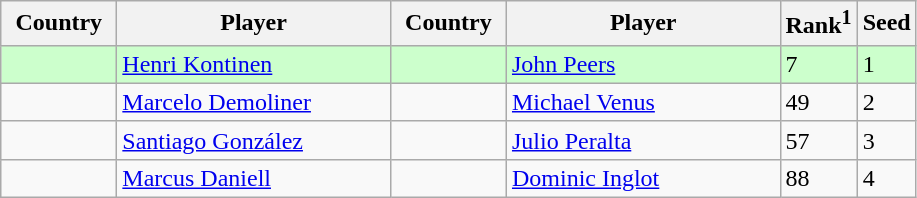<table class="sortable wikitable">
<tr>
<th width="70">Country</th>
<th width="175">Player</th>
<th width="70">Country</th>
<th width="175">Player</th>
<th>Rank<sup>1</sup></th>
<th>Seed</th>
</tr>
<tr style="background:#cfc;">
<td></td>
<td><a href='#'>Henri Kontinen</a></td>
<td></td>
<td><a href='#'>John Peers</a></td>
<td>7</td>
<td>1</td>
</tr>
<tr>
<td></td>
<td><a href='#'>Marcelo Demoliner</a></td>
<td></td>
<td><a href='#'>Michael Venus</a></td>
<td>49</td>
<td>2</td>
</tr>
<tr>
<td></td>
<td><a href='#'>Santiago González</a></td>
<td></td>
<td><a href='#'>Julio Peralta</a></td>
<td>57</td>
<td>3</td>
</tr>
<tr>
<td></td>
<td><a href='#'>Marcus Daniell</a></td>
<td></td>
<td><a href='#'>Dominic Inglot</a></td>
<td>88</td>
<td>4</td>
</tr>
</table>
